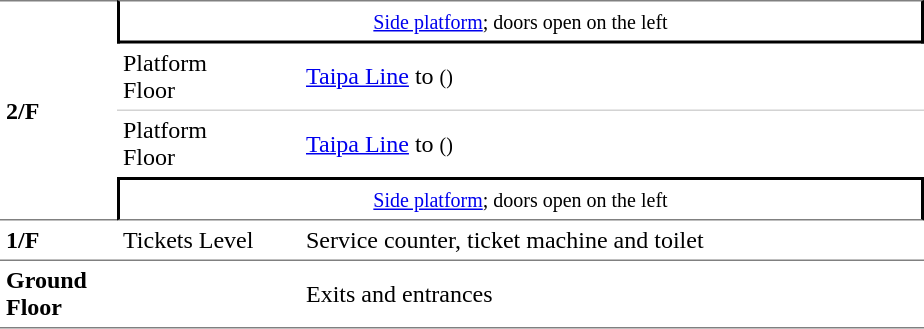<table table border=0 cellspacing=0 cellpadding=4>
<tr>
<td style="border-top:solid 1px gray;border-bottom:solid 1px gray;" width=70 rowspan="4"><strong>2/F</strong></td>
<td style="border-right:solid 2px black;border-left:solid 2px black;border-bottom:solid 2px black;border-top:solid 1px gray; text-align:center;" colspan=4><small><a href='#'>Side platform</a>; doors open on the left</small></td>
</tr>
<tr>
<td style="border-bottom:solid 1px lightgray;" width=50>Platform Floor</td>
<td style="border-bottom:solid 1px lightgray;" width=50></td>
<td style="border-bottom:solid 1px lightgray;" width=350> <a href='#'>Taipa Line</a> to  <small>()</small></td>
<td style="border-bottom:solid 1px lightgray;" width=50></td>
</tr>
<tr>
<td>Platform Floor</td>
<td></td>
<td> <a href='#'>Taipa Line</a> to  <small>()</small></td>
<td></td>
<td></td>
</tr>
<tr>
<td style="border-top:solid 2px black;border-right:solid 2px black;border-left:solid 2px black;border-bottom:solid 1px gray; text-align:center;" colspan=4><small><a href='#'>Side platform</a>; doors open on the left</small></td>
</tr>
<tr>
<td style="border-bottom:solid 1px gray;"><strong>1/F</strong></td>
<td style="border-bottom:solid 1px gray;" colspan="2">Tickets Level</td>
<td style="border-bottom:solid 1px gray;" colspan="2">Service counter, ticket machine and toilet</td>
</tr>
<tr>
<td style="border-bottom:solid 1px gray;"><strong>Ground Floor</strong></td>
<td style="border-bottom:solid 1px gray;" colspan="2"></td>
<td style="border-bottom:solid 1px gray;" colspan="2">Exits and entrances</td>
</tr>
</table>
